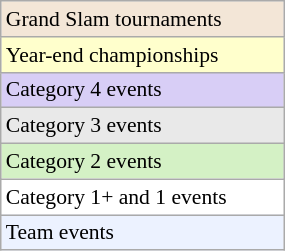<table class=wikitable style=font-size:90%;width:15%>
<tr style="background:#f3e6d7;">
<td>Grand Slam tournaments</td>
</tr>
<tr style="background:#ffc;">
<td>Year-end championships</td>
</tr>
<tr style="background:#d8cef6;">
<td>Category 4 events</td>
</tr>
<tr style="background:#e9e9e9;">
<td>Category 3 events</td>
</tr>
<tr style="background:#d4f1c5;">
<td>Category 2 events</td>
</tr>
<tr style="background:#fff;">
<td>Category 1+ and 1 events</td>
</tr>
<tr style="background:#ecf2ff;">
<td>Team events</td>
</tr>
</table>
